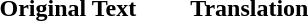<table style="margin-left: auto; margin-right: auto; border: none;">
<tr>
<th>Original Text</th>
<th></th>
<th>Translation</th>
</tr>
<tr>
<td></td>
<td>       </td>
<td></td>
</tr>
</table>
